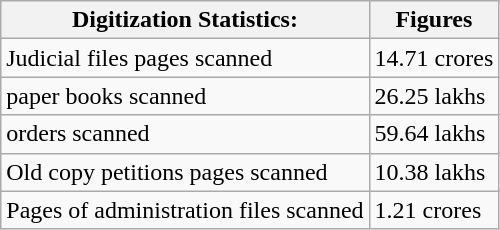<table class="wikitable">
<tr>
<th>Digitization Statistics:</th>
<th>Figures</th>
</tr>
<tr>
<td>Judicial files pages scanned</td>
<td>14.71 crores</td>
</tr>
<tr>
<td>paper books scanned</td>
<td>26.25 lakhs</td>
</tr>
<tr>
<td>orders scanned</td>
<td>59.64 lakhs</td>
</tr>
<tr>
<td>Old copy petitions pages scanned</td>
<td>10.38 lakhs</td>
</tr>
<tr>
<td>Pages of administration files scanned</td>
<td>1.21 crores</td>
</tr>
</table>
